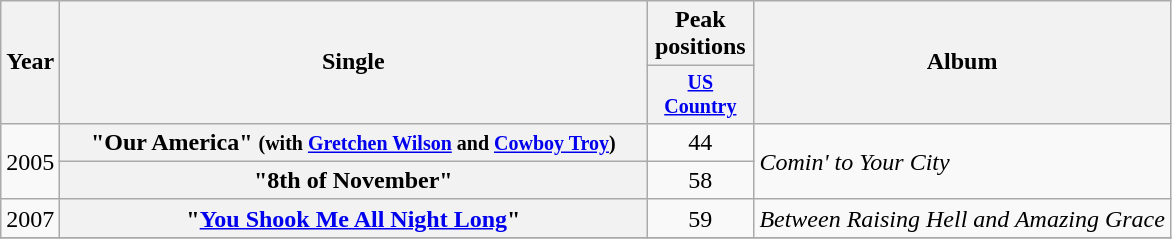<table class="wikitable plainrowheaders" style="text-align:center;">
<tr>
<th rowspan="2">Year</th>
<th rowspan="2" style="width:24em;">Single</th>
<th colspan="1">Peak positions</th>
<th rowspan="2">Album</th>
</tr>
<tr style="font-size:smaller;">
<th width="65"><a href='#'>US Country</a><br></th>
</tr>
<tr>
<td rowspan="2">2005</td>
<th scope="row">"Our America" <small>(with <a href='#'>Gretchen Wilson</a> and <a href='#'>Cowboy Troy</a>)</small></th>
<td>44</td>
<td align="left" rowspan="2"><em>Comin' to Your City</em></td>
</tr>
<tr>
<th scope="row">"8th of November"</th>
<td>58</td>
</tr>
<tr>
<td>2007</td>
<th scope="row">"<a href='#'>You Shook Me All Night Long</a>"</th>
<td>59</td>
<td align="left"><em>Between Raising Hell and Amazing Grace</em></td>
</tr>
<tr>
</tr>
</table>
